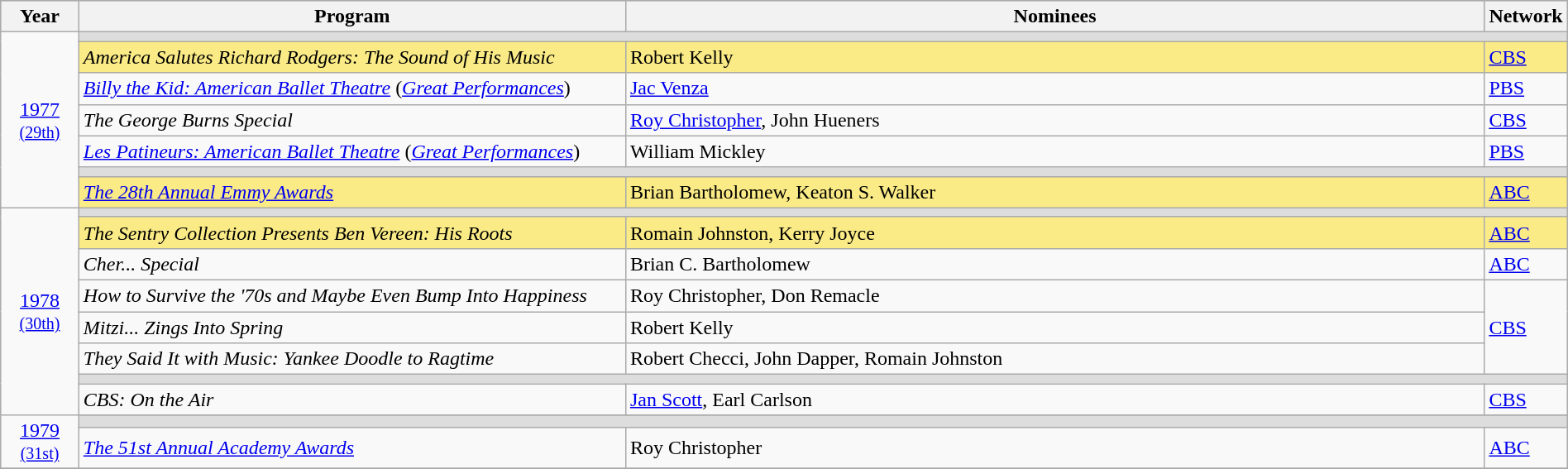<table class="wikitable" style="width:100%">
<tr bgcolor="#bebebe">
<th width="5%">Year</th>
<th width="35%">Program</th>
<th width="55%">Nominees</th>
<th width="5%">Network</th>
</tr>
<tr>
<td rowspan=7 style="text-align:center"><a href='#'>1977</a><br><small><a href='#'>(29th)</a></small></td>
<td style="background:#ddd" colspan=3></td>
</tr>
<tr style="background:#FAEB86">
<td><em>America Salutes Richard Rodgers: The Sound of His Music</em></td>
<td>Robert Kelly</td>
<td><a href='#'>CBS</a></td>
</tr>
<tr>
<td><em><a href='#'>Billy the Kid: American Ballet Theatre</a></em> (<em><a href='#'>Great Performances</a></em>)</td>
<td><a href='#'>Jac Venza</a></td>
<td><a href='#'>PBS</a></td>
</tr>
<tr>
<td><em>The George Burns Special</em></td>
<td><a href='#'>Roy Christopher</a>, John Hueners</td>
<td><a href='#'>CBS</a></td>
</tr>
<tr>
<td><em><a href='#'>Les Patineurs: American Ballet Theatre</a></em> (<em><a href='#'>Great Performances</a></em>)</td>
<td>William Mickley</td>
<td><a href='#'>PBS</a></td>
</tr>
<tr>
<td style="background:#ddd" colspan=3></td>
</tr>
<tr style="background:#FAEB86">
<td><em><a href='#'>The 28th Annual Emmy Awards</a></em></td>
<td>Brian Bartholomew, Keaton S. Walker</td>
<td><a href='#'>ABC</a></td>
</tr>
<tr>
<td rowspan=8 style="text-align:center"><a href='#'>1978</a><br><small><a href='#'>(30th)</a></small></td>
<td style="background:#ddd" colspan=3></td>
</tr>
<tr style="background:#FAEB86">
<td><em>The Sentry Collection Presents Ben Vereen: His Roots</em></td>
<td>Romain Johnston, Kerry Joyce</td>
<td><a href='#'>ABC</a></td>
</tr>
<tr>
<td><em>Cher... Special</em></td>
<td>Brian C. Bartholomew</td>
<td><a href='#'>ABC</a></td>
</tr>
<tr>
<td><em>How to Survive the '70s and Maybe Even Bump Into Happiness</em></td>
<td>Roy Christopher, Don Remacle</td>
<td rowspan=3><a href='#'>CBS</a></td>
</tr>
<tr>
<td><em>Mitzi... Zings Into Spring</em></td>
<td>Robert Kelly</td>
</tr>
<tr>
<td><em>They Said It with Music: Yankee Doodle to Ragtime</em></td>
<td>Robert Checci, John Dapper, Romain Johnston</td>
</tr>
<tr>
<td style="background:#ddd" colspan=3></td>
</tr>
<tr>
<td><em>CBS: On the Air</em></td>
<td><a href='#'>Jan Scott</a>, Earl Carlson</td>
<td><a href='#'>CBS</a></td>
</tr>
<tr>
<td rowspan=3 style="text-align:center"><a href='#'>1979</a><br><small><a href='#'>(31st)</a></small></td>
</tr>
<tr>
<td style="background:#ddd" colspan=3></td>
</tr>
<tr>
<td><em><a href='#'>The 51st Annual Academy Awards</a></em></td>
<td>Roy Christopher</td>
<td><a href='#'>ABC</a></td>
</tr>
<tr>
</tr>
</table>
